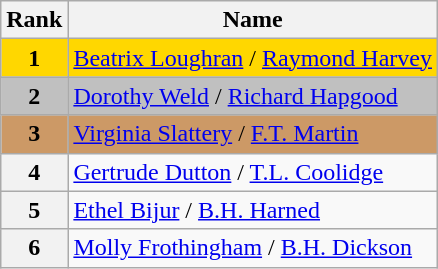<table class="wikitable">
<tr>
<th>Rank</th>
<th>Name</th>
</tr>
<tr bgcolor="gold">
<td align="center"><strong>1</strong></td>
<td><a href='#'>Beatrix Loughran</a> / <a href='#'>Raymond Harvey</a></td>
</tr>
<tr bgcolor="silver">
<td align="center"><strong>2</strong></td>
<td><a href='#'>Dorothy Weld</a> / <a href='#'>Richard Hapgood</a></td>
</tr>
<tr bgcolor="cc9966">
<td align="center"><strong>3</strong></td>
<td><a href='#'>Virginia Slattery</a> / <a href='#'>F.T. Martin</a></td>
</tr>
<tr>
<th>4</th>
<td><a href='#'>Gertrude Dutton</a> / <a href='#'>T.L. Coolidge</a></td>
</tr>
<tr>
<th>5</th>
<td><a href='#'>Ethel Bijur</a> / <a href='#'>B.H. Harned</a></td>
</tr>
<tr>
<th>6</th>
<td><a href='#'>Molly Frothingham</a> / <a href='#'>B.H. Dickson</a></td>
</tr>
</table>
